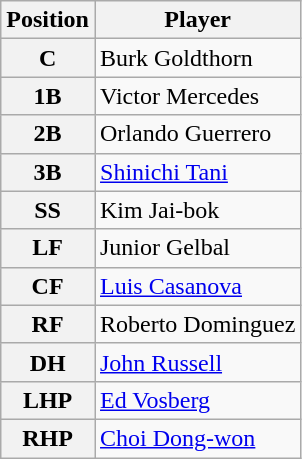<table class=wikitable>
<tr>
<th>Position</th>
<th>Player</th>
</tr>
<tr>
<th>C</th>
<td> Burk Goldthorn</td>
</tr>
<tr>
<th>1B</th>
<td> Victor Mercedes</td>
</tr>
<tr>
<th>2B</th>
<td> Orlando Guerrero</td>
</tr>
<tr>
<th>3B</th>
<td> <a href='#'>Shinichi Tani</a></td>
</tr>
<tr>
<th>SS</th>
<td> Kim Jai-bok</td>
</tr>
<tr>
<th>LF</th>
<td> Junior Gelbal</td>
</tr>
<tr>
<th>CF</th>
<td> <a href='#'>Luis Casanova</a></td>
</tr>
<tr>
<th>RF</th>
<td> Roberto Dominguez</td>
</tr>
<tr>
<th>DH</th>
<td> <a href='#'>John Russell</a></td>
</tr>
<tr>
<th>LHP</th>
<td> <a href='#'>Ed Vosberg</a></td>
</tr>
<tr>
<th>RHP</th>
<td> <a href='#'>Choi Dong-won</a></td>
</tr>
</table>
